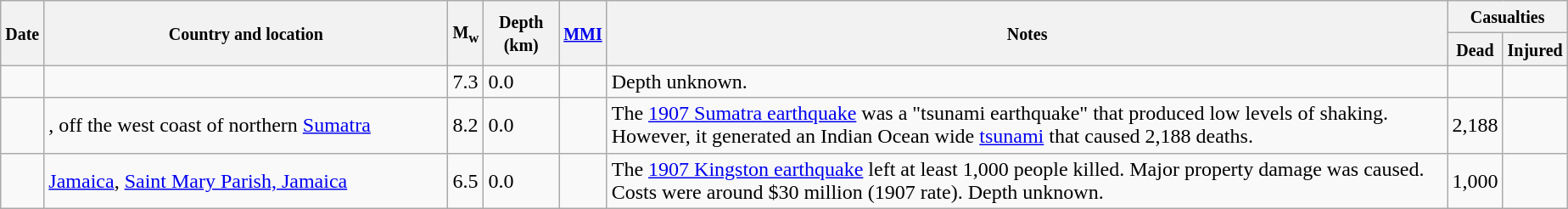<table class="wikitable sortable sort-under" style="border:1px black; margin-left:1em;">
<tr>
<th rowspan="2"><small>Date</small></th>
<th rowspan="2" style="width: 310px"><small>Country and location</small></th>
<th rowspan="2"><small>M<sub>w</sub></small></th>
<th rowspan="2"><small>Depth (km)</small></th>
<th rowspan="2"><small><a href='#'>MMI</a></small></th>
<th rowspan="2" class="unsortable"><small>Notes</small></th>
<th colspan="2"><small>Casualties</small></th>
</tr>
<tr>
<th><small>Dead</small></th>
<th><small>Injured</small></th>
</tr>
<tr>
<td></td>
<td></td>
<td>7.3</td>
<td>0.0</td>
<td></td>
<td>Depth unknown.</td>
<td></td>
<td></td>
</tr>
<tr>
<td></td>
<td>, off the west coast of northern <a href='#'>Sumatra</a></td>
<td>8.2</td>
<td>0.0</td>
<td></td>
<td>The <a href='#'>1907 Sumatra earthquake</a> was a "tsunami earthquake" that produced low levels of shaking. However, it generated an Indian Ocean wide <a href='#'>tsunami</a> that caused 2,188 deaths.</td>
<td>2,188</td>
<td></td>
</tr>
<tr>
<td></td>
<td> <a href='#'>Jamaica</a>, <a href='#'>Saint Mary Parish, Jamaica</a></td>
<td>6.5</td>
<td>0.0</td>
<td></td>
<td>The <a href='#'>1907 Kingston earthquake</a> left at least 1,000 people killed. Major property damage was caused. Costs were around $30 million (1907 rate). Depth unknown.</td>
<td>1,000</td>
<td></td>
</tr>
</table>
